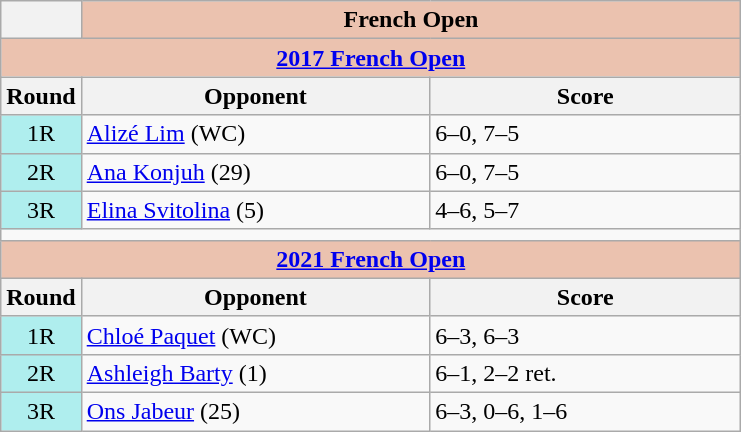<table class="wikitable">
<tr>
<th></th>
<th colspan=2 style="background:#ebc2af;">French Open</th>
</tr>
<tr>
<th colspan=3 style="background:#ebc2af;"><a href='#'>2017 French Open</a></th>
</tr>
<tr>
<th>Round</th>
<th width=225>Opponent</th>
<th width=200>Score</th>
</tr>
<tr>
<td style="text-align:center; background:#afeeee;">1R</td>
<td> <a href='#'>Alizé Lim</a> (WC)</td>
<td>6–0, 7–5</td>
</tr>
<tr>
<td style="text-align:center; background:#afeeee;">2R</td>
<td> <a href='#'>Ana Konjuh</a> (29)</td>
<td>6–0, 7–5</td>
</tr>
<tr>
<td style="text-align:center; background:#afeeee;">3R</td>
<td> <a href='#'>Elina Svitolina</a> (5)</td>
<td>4–6, 5–7</td>
</tr>
<tr>
<td colspan=3></td>
</tr>
<tr>
<th colspan=3 style="background:#ebc2af;"><a href='#'>2021 French Open</a></th>
</tr>
<tr>
<th>Round</th>
<th width=225>Opponent</th>
<th width=200>Score</th>
</tr>
<tr>
<td style="text-align:center; background:#afeeee;">1R</td>
<td> <a href='#'>Chloé Paquet</a> (WC)</td>
<td>6–3, 6–3</td>
</tr>
<tr>
<td style="text-align:center; background:#afeeee;">2R</td>
<td> <a href='#'>Ashleigh Barty</a> (1)</td>
<td>6–1, 2–2 ret.</td>
</tr>
<tr>
<td style="text-align:center; background:#afeeee;">3R</td>
<td> <a href='#'>Ons Jabeur</a> (25)</td>
<td>6–3, 0–6, 1–6</td>
</tr>
</table>
